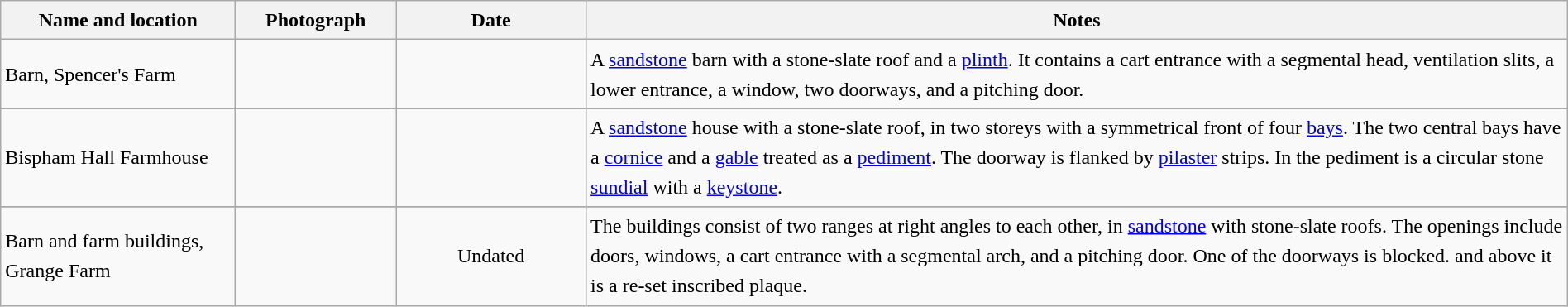<table class="wikitable sortable plainrowheaders" style="width:100%;border:0px;text-align:left;line-height:150%;">
<tr>
<th scope="col"  style="width:150px">Name and location</th>
<th scope="col"  style="width:100px" class="unsortable">Photograph</th>
<th scope="col"  style="width:120px">Date</th>
<th scope="col"  style="width:650px" class="unsortable">Notes</th>
</tr>
<tr>
<td>Barn, Spencer's Farm<br><small></small></td>
<td></td>
<td align="center"></td>
<td>A <a href='#'>sandstone</a> barn with a stone-slate roof and a <a href='#'>plinth</a>.  It contains a cart entrance with a segmental head, ventilation slits, a lower entrance, a window, two doorways, and a pitching door.</td>
</tr>
<tr>
<td>Bispham Hall Farmhouse<br><small></small></td>
<td></td>
<td align="center"></td>
<td>A <a href='#'>sandstone</a> house with a stone-slate roof, in two storeys with a symmetrical front of four <a href='#'>bays</a>.  The two central bays have a <a href='#'>cornice</a> and a <a href='#'>gable</a> treated as a <a href='#'>pediment</a>.  The doorway is flanked by <a href='#'>pilaster</a> strips.  In the pediment is a circular stone <a href='#'>sundial</a> with a <a href='#'>keystone</a>.</td>
</tr>
<tr>
</tr>
<tr>
<td>Barn and farm buildings, Grange Farm<br><small></small></td>
<td></td>
<td align="center">Undated</td>
<td>The buildings consist of two ranges at right angles to each other, in <a href='#'>sandstone</a> with stone-slate roofs.  The openings include doors, windows, a cart entrance with a segmental arch, and a pitching door.  One of the doorways is blocked. and above it is a re-set inscribed plaque.</td>
</tr>
<tr>
</tr>
</table>
